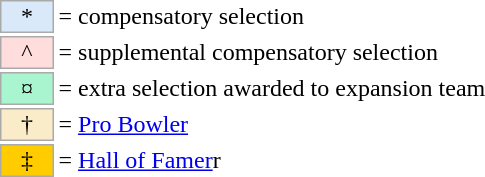<table border=0 cellspacing="0" cellpadding="8">
<tr>
<td><br><table style="margin: 0.75em 0 0 0.5em;">
<tr>
<td style="background:#d9e9f9; border:1px solid #aaa; width:2em; text-align:center;">*</td>
<td>= compensatory selection</td>
<td></td>
</tr>
<tr>
<td style="background:#fdd; border:1px solid #aaa; width:2em; text-align:center;">^</td>
<td>= supplemental compensatory selection</td>
</tr>
<tr>
<td style="background:#a9f5d0; border:1px solid #aaa; width:2em; text-align:center;">¤</td>
<td>= extra selection awarded to expansion team</td>
</tr>
<tr>
<td style="background:#faecc8; border:1px solid #aaa; width:2em; text-align:center;">†</td>
<td>= <a href='#'>Pro Bowler</a></td>
</tr>
<tr>
<td style="background-color:#FFCC00; border:1px solid #aaaaaa; width:2em; text-align:center;">‡</td>
<td>= <a href='#'>Hall of Famer</a>r</td>
</tr>
</table>
</td>
<td cellspacing="2"><br></td>
</tr>
</table>
